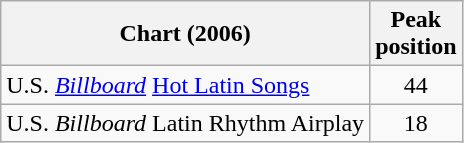<table class="wikitable sortable">
<tr>
<th align="center">Chart (2006)</th>
<th align="center">Peak<br>position</th>
</tr>
<tr>
<td>U.S. <em><a href='#'>Billboard</a></em> <a href='#'>Hot Latin Songs</a></td>
<td align="center">44</td>
</tr>
<tr>
<td>U.S. <em>Billboard</em> Latin Rhythm Airplay</td>
<td align="center">18</td>
</tr>
</table>
